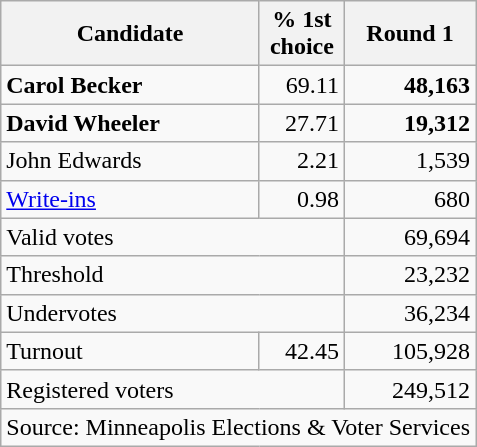<table class="wikitable">
<tr>
<th style="width:165px">Candidate</th>
<th>% 1st<br>choice</th>
<th style="width:80px">Round 1</th>
</tr>
<tr>
<td><strong>Carol Becker</strong></td>
<td align="right">69.11</td>
<td align="right"><strong>48,163</strong></td>
</tr>
<tr>
<td><strong>David Wheeler</strong></td>
<td align="right">27.71</td>
<td align="right"><strong>19,312</strong></td>
</tr>
<tr>
<td>John Edwards</td>
<td align="right">2.21</td>
<td align="right">1,539</td>
</tr>
<tr>
<td><a href='#'>Write-ins</a></td>
<td align="right">0.98</td>
<td align="right">680</td>
</tr>
<tr>
<td colspan="2">Valid votes</td>
<td align="right">69,694</td>
</tr>
<tr>
<td colspan="2">Threshold</td>
<td align="right">23,232</td>
</tr>
<tr>
<td colspan="2">Undervotes</td>
<td align="right">36,234</td>
</tr>
<tr>
<td>Turnout</td>
<td align="right">42.45</td>
<td align="right">105,928</td>
</tr>
<tr>
<td colspan="2">Registered voters</td>
<td align="right">249,512</td>
</tr>
<tr>
<td colspan="3">Source: Minneapolis Elections & Voter Services</td>
</tr>
</table>
